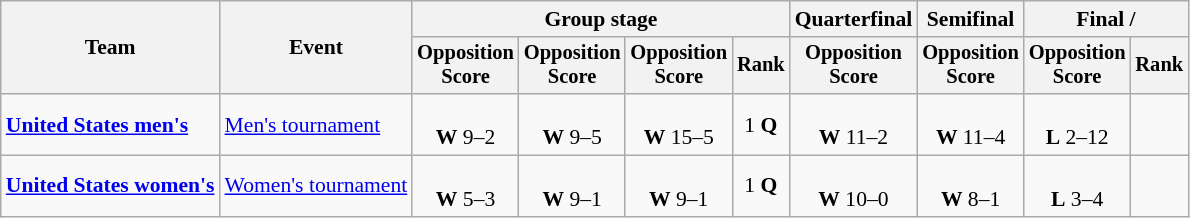<table class="wikitable" style="font-size:90%;text-align:center">
<tr>
<th rowspan="2">Team</th>
<th rowspan="2">Event</th>
<th colspan="4">Group stage</th>
<th>Quarterfinal</th>
<th>Semifinal</th>
<th colspan="2">Final / </th>
</tr>
<tr style="font-size:95%">
<th>Opposition<br>Score</th>
<th>Opposition<br>Score</th>
<th>Opposition<br>Score</th>
<th>Rank</th>
<th>Opposition<br>Score</th>
<th>Opposition<br>Score</th>
<th>Opposition<br>Score</th>
<th>Rank</th>
</tr>
<tr>
<td align=left><strong><a href='#'>United States men's</a></strong></td>
<td align=left><a href='#'>Men's tournament</a></td>
<td><br><strong>W</strong> 9–2</td>
<td><br><strong>W</strong> 9–5</td>
<td><br><strong>W</strong> 15–5</td>
<td>1 <strong>Q</strong></td>
<td><br><strong>W</strong> 11–2</td>
<td><br><strong>W</strong> 11–4</td>
<td><br><strong>L</strong> 2–12</td>
<td></td>
</tr>
<tr>
<td align=left><strong><a href='#'>United States women's</a></strong></td>
<td align=left><a href='#'>Women's tournament</a></td>
<td><br><strong>W</strong> 5–3</td>
<td><br><strong>W</strong> 9–1</td>
<td><br><strong>W</strong> 9–1</td>
<td>1 <strong>Q</strong></td>
<td><br><strong>W</strong> 10–0</td>
<td><br><strong>W</strong> 8–1</td>
<td><br><strong>L</strong> 3–4</td>
<td></td>
</tr>
</table>
